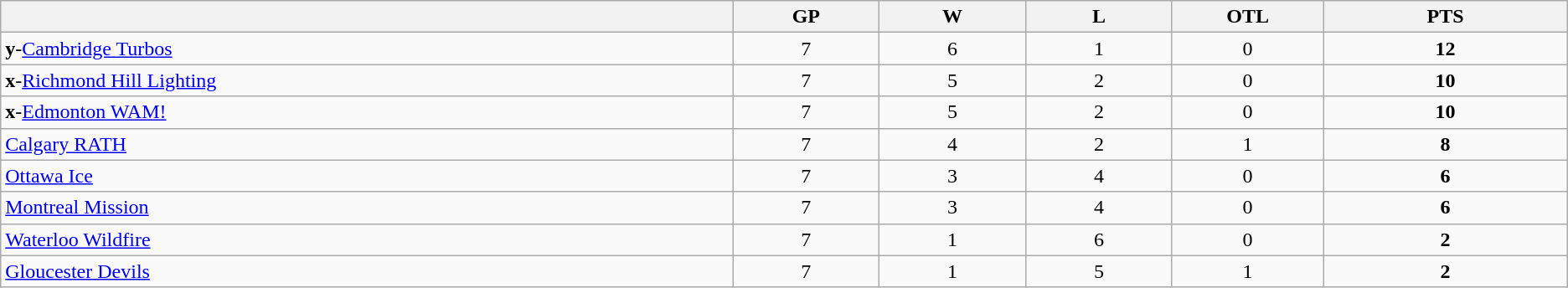<table class="wikitable" style="text-align:center">
<tr>
<th bgcolor="#DDDDFF" width="15%"></th>
<th bgcolor="#DDDDFF" width="3%">GP</th>
<th bgcolor="#DDDDFF" width="3%">W</th>
<th bgcolor="#DDDDFF" width="3%">L</th>
<th bgcolor="#DDDDFF" width="3%">OTL</th>
<th bgcolor="#DDDDFF" width="5%">PTS</th>
</tr>
<tr>
<td align=left><strong>y</strong>-<a href='#'>Cambridge Turbos</a></td>
<td>7</td>
<td>6</td>
<td>1</td>
<td>0</td>
<td><strong>12</strong></td>
</tr>
<tr>
<td align=left><strong>x</strong>-<a href='#'>Richmond Hill Lighting</a></td>
<td>7</td>
<td>5</td>
<td>2</td>
<td>0</td>
<td><strong>10</strong></td>
</tr>
<tr>
<td align=left><strong>x</strong>-<a href='#'>Edmonton WAM!</a></td>
<td>7</td>
<td>5</td>
<td>2</td>
<td>0</td>
<td><strong>10</strong></td>
</tr>
<tr>
<td align=left><a href='#'>Calgary RATH</a></td>
<td>7</td>
<td>4</td>
<td>2</td>
<td>1</td>
<td><strong>8</strong></td>
</tr>
<tr>
<td align=left><a href='#'>Ottawa Ice</a></td>
<td>7</td>
<td>3</td>
<td>4</td>
<td>0</td>
<td><strong>6</strong></td>
</tr>
<tr>
<td align=left><a href='#'>Montreal Mission</a></td>
<td>7</td>
<td>3</td>
<td>4</td>
<td>0</td>
<td><strong>6</strong></td>
</tr>
<tr>
<td align=left><a href='#'>Waterloo Wildfire</a></td>
<td>7</td>
<td>1</td>
<td>6</td>
<td>0</td>
<td><strong>2</strong></td>
</tr>
<tr>
<td align=left><a href='#'>Gloucester Devils</a></td>
<td>7</td>
<td>1</td>
<td>5</td>
<td>1</td>
<td><strong>2</strong></td>
</tr>
</table>
